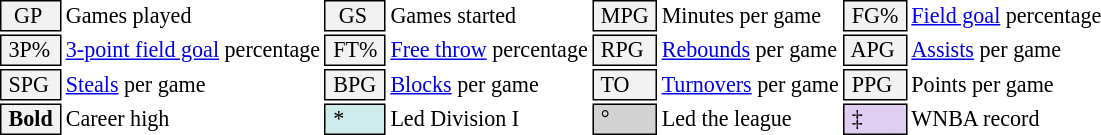<table class="toccolours" style="font-size: 92%; white-space: nowrap;">
<tr>
<td style="background-color: #F2F2F2; border: 1px solid black;">  GP</td>
<td>Games played</td>
<td style="background-color: #F2F2F2; border: 1px solid black">  GS </td>
<td>Games started</td>
<td style="background-color: #F2F2F2; border: 1px solid black"> MPG </td>
<td>Minutes per game</td>
<td style="background-color: #F2F2F2; border: 1px solid black;"> FG% </td>
<td><a href='#'>Field goal</a> percentage</td>
</tr>
<tr>
<td style="background-color: #F2F2F2; border: 1px solid black"> 3P% </td>
<td><a href='#'>3-point field goal</a> percentage</td>
<td style="background-color: #F2F2F2; border: 1px solid black"> FT% </td>
<td><a href='#'>Free throw</a> percentage</td>
<td style="background-color: #F2F2F2; border: 1px solid black;"> RPG </td>
<td><a href='#'>Rebounds</a> per game</td>
<td style="background-color: #F2F2F2; border: 1px solid black"> APG </td>
<td><a href='#'>Assists</a> per game</td>
</tr>
<tr>
<td style="background-color: #F2F2F2; border: 1px solid black"> SPG </td>
<td><a href='#'>Steals</a> per game</td>
<td style="background-color: #F2F2F2; border: 1px solid black;"> BPG </td>
<td><a href='#'>Blocks</a> per game</td>
<td style="background-color: #F2F2F2; border: 1px solid black"> TO </td>
<td><a href='#'>Turnovers</a> per game</td>
<td style="background-color: #F2F2F2; border: 1px solid black"> PPG </td>
<td>Points per game</td>
</tr>
<tr>
<td style="background-color: #F2F2F2; border: 1px solid black"> <strong>Bold</strong> </td>
<td>Career high</td>
<td style="background-color: #cfecec; border: 1px solid black"> * </td>
<td>Led Division I</td>
<td style="background-color: #D3D3D3; border: 1px solid black"> ° </td>
<td>Led the league</td>
<td style="background-color: #E0CEF2; border: 1px solid black"> ‡ </td>
<td>WNBA record</td>
</tr>
</table>
